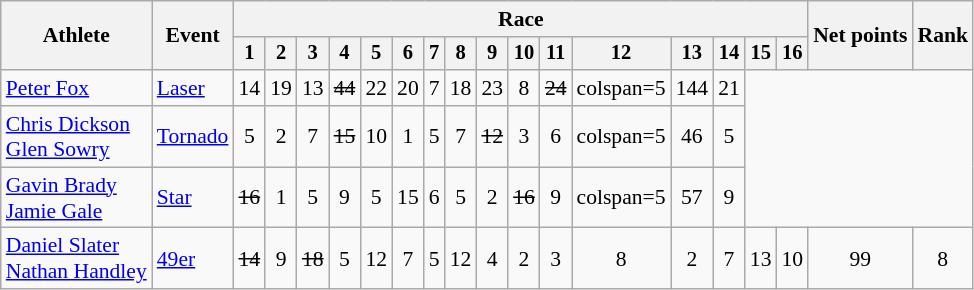<table class=wikitable style=font-size:90%;text-align:center>
<tr>
<th rowspan=2>Athlete</th>
<th rowspan=2>Event</th>
<th colspan=16>Race</th>
<th rowspan=2>Net points</th>
<th rowspan=2>Rank</th>
</tr>
<tr style=font-size:95%>
<th>1</th>
<th>2</th>
<th>3</th>
<th>4</th>
<th>5</th>
<th>6</th>
<th>7</th>
<th>8</th>
<th>9</th>
<th>10</th>
<th>11</th>
<th>12</th>
<th>13</th>
<th>14</th>
<th>15</th>
<th>16</th>
</tr>
<tr>
<td align=left><a href='#'>Peter Fox</a></td>
<td align=left><a href='#'>Laser</a></td>
<td>14</td>
<td>19</td>
<td>13</td>
<td><s>44<br><small></small></s></td>
<td>22</td>
<td>20</td>
<td>7</td>
<td>18</td>
<td>23</td>
<td>8</td>
<td><s>24</s></td>
<td>colspan=5 </td>
<td>144</td>
<td>21</td>
</tr>
<tr>
<td align=left><a href='#'>Chris Dickson</a><br><a href='#'>Glen Sowry</a></td>
<td align=left><a href='#'>Tornado</a></td>
<td>5</td>
<td>2</td>
<td>7</td>
<td><s>15</s></td>
<td>10</td>
<td>1</td>
<td>5</td>
<td>7</td>
<td><s>12</s></td>
<td>3</td>
<td>6</td>
<td>colspan=5 </td>
<td>46</td>
<td>5</td>
</tr>
<tr>
<td align=left><a href='#'>Gavin Brady</a><br><a href='#'>Jamie Gale</a></td>
<td align=left><a href='#'>Star</a></td>
<td><s>16</s></td>
<td>1</td>
<td>5</td>
<td>9</td>
<td>5</td>
<td>15</td>
<td>6</td>
<td>5</td>
<td>2</td>
<td><s>16</s></td>
<td>9</td>
<td>colspan=5 </td>
<td>57</td>
<td>9</td>
</tr>
<tr>
<td align=left><a href='#'>Daniel Slater</a><br><a href='#'>Nathan Handley</a></td>
<td align=left><a href='#'>49er</a></td>
<td><s>14</s></td>
<td>9</td>
<td><s>18<br><small></small></s></td>
<td>5</td>
<td>12</td>
<td>7</td>
<td>5</td>
<td>12</td>
<td>4</td>
<td>2</td>
<td>3</td>
<td>8</td>
<td>2</td>
<td>7</td>
<td>13</td>
<td>10</td>
<td>99</td>
<td>8</td>
</tr>
</table>
